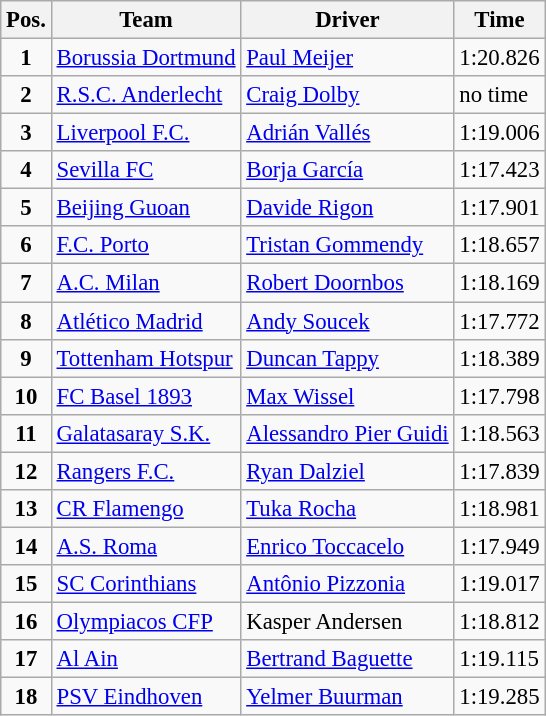<table class=wikitable style="font-size:95%">
<tr>
<th>Pos.</th>
<th>Team</th>
<th>Driver</th>
<th>Time</th>
</tr>
<tr>
<td align="center"><strong>1</strong></td>
<td> <a href='#'>Borussia Dortmund</a></td>
<td> <a href='#'>Paul Meijer</a></td>
<td>1:20.826</td>
</tr>
<tr>
<td align="center"><strong>2</strong></td>
<td> <a href='#'>R.S.C. Anderlecht</a></td>
<td> <a href='#'>Craig Dolby</a></td>
<td>no time</td>
</tr>
<tr>
<td align="center"><strong>3</strong></td>
<td> <a href='#'>Liverpool F.C.</a></td>
<td> <a href='#'>Adrián Vallés</a></td>
<td>1:19.006</td>
</tr>
<tr>
<td align="center"><strong>4</strong></td>
<td> <a href='#'>Sevilla FC</a></td>
<td> <a href='#'>Borja García</a></td>
<td>1:17.423</td>
</tr>
<tr>
<td align="center"><strong>5</strong></td>
<td> <a href='#'>Beijing Guoan</a></td>
<td> <a href='#'>Davide Rigon</a></td>
<td>1:17.901</td>
</tr>
<tr>
<td align="center"><strong>6</strong></td>
<td> <a href='#'>F.C. Porto</a></td>
<td> <a href='#'>Tristan Gommendy</a></td>
<td>1:18.657</td>
</tr>
<tr>
<td align="center"><strong>7</strong></td>
<td> <a href='#'>A.C. Milan</a></td>
<td> <a href='#'>Robert Doornbos</a></td>
<td>1:18.169</td>
</tr>
<tr>
<td align="center"><strong>8</strong></td>
<td> <a href='#'>Atlético Madrid</a></td>
<td> <a href='#'>Andy Soucek</a></td>
<td>1:17.772</td>
</tr>
<tr>
<td align="center"><strong>9</strong></td>
<td> <a href='#'>Tottenham Hotspur</a></td>
<td> <a href='#'>Duncan Tappy</a></td>
<td>1:18.389</td>
</tr>
<tr>
<td align="center"><strong>10</strong></td>
<td> <a href='#'>FC Basel 1893</a></td>
<td> <a href='#'>Max Wissel</a></td>
<td>1:17.798</td>
</tr>
<tr>
<td align="center"><strong>11</strong></td>
<td> <a href='#'>Galatasaray S.K.</a></td>
<td> <a href='#'>Alessandro Pier Guidi</a></td>
<td>1:18.563</td>
</tr>
<tr>
<td align="center"><strong>12</strong></td>
<td> <a href='#'>Rangers F.C.</a></td>
<td> <a href='#'>Ryan Dalziel</a></td>
<td>1:17.839</td>
</tr>
<tr>
<td align="center"><strong>13</strong></td>
<td> <a href='#'>CR Flamengo</a></td>
<td> <a href='#'>Tuka Rocha</a></td>
<td>1:18.981</td>
</tr>
<tr>
<td align="center"><strong>14</strong></td>
<td> <a href='#'>A.S. Roma</a></td>
<td> <a href='#'>Enrico Toccacelo</a></td>
<td>1:17.949</td>
</tr>
<tr>
<td align="center"><strong>15</strong></td>
<td> <a href='#'>SC Corinthians</a></td>
<td> <a href='#'>Antônio Pizzonia</a></td>
<td>1:19.017</td>
</tr>
<tr>
<td align="center"><strong>16</strong></td>
<td> <a href='#'>Olympiacos CFP</a></td>
<td> Kasper Andersen</td>
<td>1:18.812</td>
</tr>
<tr>
<td align="center"><strong>17</strong></td>
<td> <a href='#'>Al Ain</a></td>
<td> <a href='#'>Bertrand Baguette</a></td>
<td>1:19.115</td>
</tr>
<tr>
<td align="center"><strong>18</strong></td>
<td> <a href='#'>PSV Eindhoven</a></td>
<td> <a href='#'>Yelmer Buurman</a></td>
<td>1:19.285</td>
</tr>
</table>
